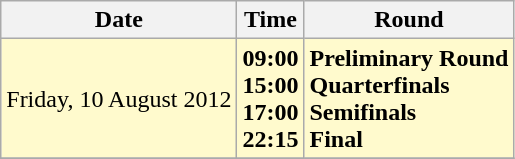<table class="wikitable">
<tr>
<th>Date</th>
<th>Time</th>
<th>Round</th>
</tr>
<tr>
<td style=background:lemonchiffon>Friday, 10 August 2012</td>
<td style=background:lemonchiffon><strong>09:00<br>15:00<br>17:00<br>22:15</strong></td>
<td style=background:lemonchiffon><strong>Preliminary Round<br>Quarterfinals<br>Semifinals<br>Final</strong></td>
</tr>
<tr>
</tr>
</table>
